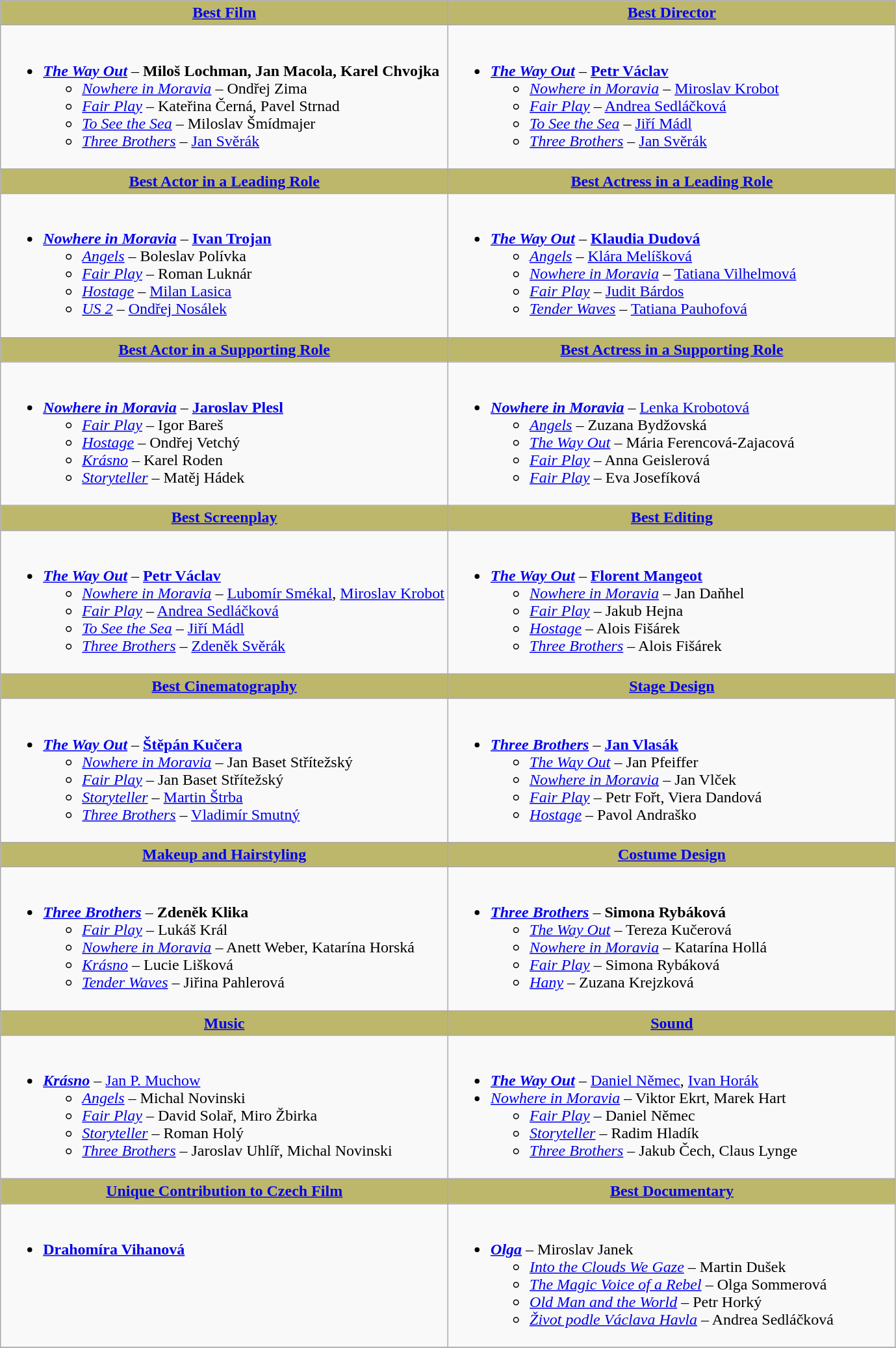<table class=wikitable>
<tr>
<th style="background:#BDB76B; width: 50%"><a href='#'>Best Film</a></th>
<th style="background:#BDB76B; width: 50%"><a href='#'>Best Director</a></th>
</tr>
<tr>
<td valign="top"><br><ul><li><strong><em><a href='#'>The Way Out</a></em></strong> – <strong>Miloš Lochman, Jan Macola, Karel Chvojka</strong><ul><li><em><a href='#'>Nowhere in Moravia</a></em> – Ondřej Zima</li><li><em><a href='#'>Fair Play</a></em> – Kateřina Černá, Pavel Strnad</li><li><em><a href='#'>To See the Sea</a></em> – Miloslav Šmídmajer</li><li><em><a href='#'>Three Brothers</a></em> – <a href='#'>Jan Svěrák</a></li></ul></li></ul></td>
<td valign="top"><br><ul><li><strong><em><a href='#'>The Way Out</a></em></strong> – <strong><a href='#'>Petr Václav</a></strong><ul><li><em><a href='#'>Nowhere in Moravia</a></em> – <a href='#'>Miroslav Krobot</a></li><li><em><a href='#'>Fair Play</a></em> – <a href='#'>Andrea Sedláčková</a></li><li><em><a href='#'>To See the Sea</a></em> – <a href='#'>Jiří Mádl</a></li><li><em><a href='#'>Three Brothers</a></em> – <a href='#'>Jan Svěrák</a></li></ul></li></ul></td>
</tr>
<tr>
<th style="background:#BDB76B;"><a href='#'>Best Actor in a Leading Role</a></th>
<th style="background:#BDB76B;"><a href='#'>Best Actress in a Leading Role</a></th>
</tr>
<tr>
<td valign="top"><br><ul><li><strong><em><a href='#'>Nowhere in Moravia</a></em></strong> – <strong><a href='#'>Ivan Trojan</a></strong><ul><li><em><a href='#'>Angels</a></em> – Boleslav Polívka</li><li><em><a href='#'>Fair Play</a></em> – Roman Luknár</li><li><em><a href='#'>Hostage</a></em> – <a href='#'>Milan Lasica</a></li><li><em><a href='#'>US 2</a></em> – <a href='#'>Ondřej Nosálek</a></li></ul></li></ul></td>
<td valign="top"><br><ul><li><strong><em><a href='#'>The Way Out</a></em></strong> – <strong><a href='#'>Klaudia Dudová</a></strong><ul><li><em><a href='#'>Angels</a></em> – <a href='#'>Klára Melíšková</a></li><li><em><a href='#'>Nowhere in Moravia</a></em> – <a href='#'>Tatiana Vilhelmová</a></li><li><em><a href='#'>Fair Play</a></em> – <a href='#'>Judit Bárdos</a></li><li><em><a href='#'>Tender Waves</a></em> – <a href='#'>Tatiana Pauhofová</a></li></ul></li></ul></td>
</tr>
<tr>
<th style="background:#BDB76B;"><a href='#'>Best Actor in a Supporting Role</a></th>
<th style="background:#BDB76B;"><a href='#'>Best Actress in a Supporting Role</a></th>
</tr>
<tr>
<td valign="top"><br><ul><li><strong><em><a href='#'>Nowhere in Moravia</a></em></strong> – <strong><a href='#'>Jaroslav Plesl</a></strong><ul><li><em><a href='#'>Fair Play</a></em> – Igor Bareš</li><li><em><a href='#'>Hostage</a></em> – Ondřej Vetchý</li><li><em><a href='#'>Krásno</a></em> – Karel Roden</li><li><em><a href='#'>Storyteller</a></em> – Matěj Hádek</li></ul></li></ul></td>
<td valign="top"><br><ul><li><strong><em><a href='#'>Nowhere in Moravia</a></em></strong> – <a href='#'>Lenka Krobotová</a><ul><li><em><a href='#'>Angels</a></em> – Zuzana Bydžovská</li><li><em><a href='#'>The Way Out</a></em> – Mária Ferencová-Zajacová</li><li><em><a href='#'>Fair Play</a></em> – Anna Geislerová</li><li><em><a href='#'>Fair Play</a></em> – Eva Josefíková</li></ul></li></ul></td>
</tr>
<tr>
<th style="background:#BDB76B;"><a href='#'>Best Screenplay</a></th>
<th style="background:#BDB76B;"><a href='#'>Best Editing</a></th>
</tr>
<tr>
<td valign="top"><br><ul><li><strong><em><a href='#'>The Way Out</a></em></strong> – <strong><a href='#'>Petr Václav</a></strong><ul><li><em><a href='#'>Nowhere in Moravia</a></em> – <a href='#'>Lubomír Smékal</a>, <a href='#'>Miroslav Krobot</a></li><li><em><a href='#'>Fair Play</a></em> – <a href='#'>Andrea Sedláčková</a></li><li><em><a href='#'>To See the Sea</a></em> – <a href='#'>Jiří Mádl</a></li><li><em><a href='#'>Three Brothers</a></em> – <a href='#'>Zdeněk Svěrák</a></li></ul></li></ul></td>
<td valign="top"><br><ul><li><strong><em><a href='#'>The Way Out</a></em></strong> – <strong><a href='#'>Florent Mangeot</a></strong><ul><li><em><a href='#'>Nowhere in Moravia</a></em> – Jan Daňhel</li><li><em><a href='#'>Fair Play</a></em> – Jakub Hejna</li><li><em><a href='#'>Hostage</a></em> – Alois Fišárek</li><li><em><a href='#'>Three Brothers</a></em> – Alois Fišárek</li></ul></li></ul></td>
</tr>
<tr>
<th style="background:#BDB76B;"><a href='#'>Best Cinematography</a></th>
<th style="background:#BDB76B;"><a href='#'>Stage Design</a></th>
</tr>
<tr>
<td valign="top"><br><ul><li><strong><em><a href='#'>The Way Out</a></em></strong> – <strong><a href='#'>Štěpán Kučera</a></strong><ul><li><em><a href='#'>Nowhere in Moravia</a></em> – Jan Baset Střítežský</li><li><em><a href='#'>Fair Play</a></em> – Jan Baset Střítežský</li><li><em><a href='#'>Storyteller</a></em> – <a href='#'>Martin Štrba</a></li><li><em><a href='#'>Three Brothers</a></em> – <a href='#'>Vladimír Smutný</a></li></ul></li></ul></td>
<td valign="top"><br><ul><li><strong><em><a href='#'>Three Brothers</a></em></strong> – <strong><a href='#'>Jan Vlasák</a></strong><ul><li><em><a href='#'>The Way Out</a></em> – Jan Pfeiffer</li><li><em><a href='#'>Nowhere in Moravia</a></em> – Jan Vlček</li><li><em><a href='#'>Fair Play</a></em> – Petr Fořt, Viera Dandová</li><li><em><a href='#'>Hostage</a></em> – Pavol Andraško</li></ul></li></ul></td>
</tr>
<tr>
<th style="background:#BDB76B;"><a href='#'>Makeup and Hairstyling</a></th>
<th style="background:#BDB76B;"><a href='#'>Costume Design</a></th>
</tr>
<tr>
<td valign="top"><br><ul><li><strong><em><a href='#'>Three Brothers</a></em></strong> – <strong>Zdeněk Klika</strong><ul><li><em><a href='#'>Fair Play</a></em> – Lukáš Král</li><li><em><a href='#'>Nowhere in Moravia</a></em> – Anett Weber, Katarína Horská</li><li><em><a href='#'>Krásno</a></em> – Lucie Lišková</li><li><em><a href='#'>Tender Waves</a></em> – Jiřina Pahlerová</li></ul></li></ul></td>
<td valign="top"><br><ul><li><strong><em><a href='#'>Three Brothers</a></em></strong> – <strong>Simona Rybáková</strong><ul><li><em><a href='#'>The Way Out</a></em> – Tereza Kučerová</li><li><em><a href='#'>Nowhere in Moravia</a></em> – Katarína Hollá</li><li><em><a href='#'>Fair Play</a></em> – Simona Rybáková</li><li><em><a href='#'>Hany</a></em> – Zuzana Krejzková</li></ul></li></ul></td>
</tr>
<tr>
<th style="background:#BDB76B;"><a href='#'>Music</a></th>
<th style="background:#BDB76B;"><a href='#'>Sound</a></th>
</tr>
<tr>
<td valign="top"><br><ul><li><strong><em><a href='#'>Krásno</a></em></strong> – <a href='#'>Jan P. Muchow</a><ul><li><em><a href='#'>Angels</a></em> – Michal Novinski</li><li><em><a href='#'>Fair Play</a></em> – David Solař, Miro Žbirka</li><li><em><a href='#'>Storyteller</a></em> – Roman Holý</li><li><em><a href='#'>Three Brothers</a></em> – Jaroslav Uhlíř, Michal Novinski</li></ul></li></ul></td>
<td valign="top"><br><ul><li><strong><em><a href='#'>The Way Out</a></em></strong> – <a href='#'>Daniel Němec</a>, <a href='#'>Ivan Horák</a></li><li><em><a href='#'>Nowhere in Moravia</a></em> – Viktor Ekrt, Marek Hart<ul><li><em><a href='#'>Fair Play</a></em> – Daniel Němec</li><li><em><a href='#'>Storyteller</a></em> – Radim Hladík</li><li><em><a href='#'>Three Brothers</a></em> – Jakub Čech, Claus Lynge</li></ul></li></ul></td>
</tr>
<tr>
<th style="background:#BDB76B;"><a href='#'>Unique Contribution to Czech Film</a></th>
<th style="background:#BDB76B;"><a href='#'>Best Documentary</a></th>
</tr>
<tr>
<td valign="top"><br><ul><li><strong><a href='#'>Drahomíra Vihanová</a></strong></li></ul></td>
<td valign="top"><br><ul><li><strong><em><a href='#'>Olga</a></em></strong> – Miroslav Janek<ul><li><em><a href='#'>Into the Clouds We Gaze</a></em> – Martin Dušek</li><li><em><a href='#'>The Magic Voice of a Rebel</a></em> – Olga Sommerová</li><li><em><a href='#'>Old Man and the World</a></em> – Petr Horký</li><li><em><a href='#'>Život podle Václava Havla</a></em> – Andrea Sedláčková</li></ul></li></ul></td>
</tr>
<tr>
</tr>
</table>
